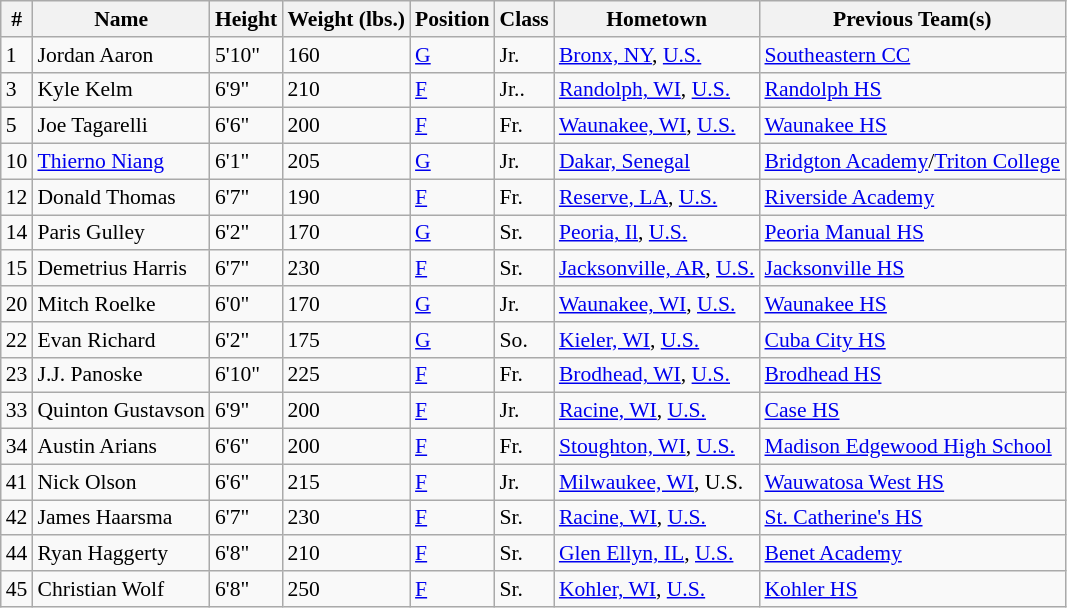<table class="wikitable" style="font-size: 90%">
<tr>
<th>#</th>
<th>Name</th>
<th>Height</th>
<th>Weight (lbs.)</th>
<th>Position</th>
<th>Class</th>
<th>Hometown</th>
<th>Previous Team(s)</th>
</tr>
<tr>
<td>1</td>
<td>Jordan Aaron</td>
<td>5'10"</td>
<td>160</td>
<td><a href='#'>G</a></td>
<td>Jr.</td>
<td><a href='#'>Bronx, NY</a>, <a href='#'>U.S.</a></td>
<td><a href='#'>Southeastern CC</a></td>
</tr>
<tr>
<td>3</td>
<td>Kyle Kelm</td>
<td>6'9"</td>
<td>210</td>
<td><a href='#'>F</a></td>
<td>Jr..</td>
<td><a href='#'>Randolph, WI</a>, <a href='#'>U.S.</a></td>
<td><a href='#'>Randolph HS</a></td>
</tr>
<tr>
<td>5</td>
<td>Joe Tagarelli</td>
<td>6'6"</td>
<td>200</td>
<td><a href='#'>F</a></td>
<td>Fr.</td>
<td><a href='#'>Waunakee, WI</a>, <a href='#'>U.S.</a></td>
<td><a href='#'>Waunakee HS</a></td>
</tr>
<tr>
<td>10</td>
<td><a href='#'>Thierno Niang</a></td>
<td>6'1"</td>
<td>205</td>
<td><a href='#'>G</a></td>
<td>Jr.</td>
<td><a href='#'>Dakar, Senegal</a></td>
<td><a href='#'>Bridgton Academy</a>/<a href='#'>Triton College</a></td>
</tr>
<tr>
<td>12</td>
<td>Donald Thomas</td>
<td>6'7"</td>
<td>190</td>
<td><a href='#'>F</a></td>
<td>Fr.</td>
<td><a href='#'>Reserve, LA</a>, <a href='#'>U.S.</a></td>
<td><a href='#'>Riverside Academy</a></td>
</tr>
<tr>
<td>14</td>
<td>Paris Gulley</td>
<td>6'2"</td>
<td>170</td>
<td><a href='#'>G</a></td>
<td>Sr.</td>
<td><a href='#'>Peoria, Il</a>, <a href='#'>U.S.</a></td>
<td><a href='#'>Peoria Manual HS</a></td>
</tr>
<tr>
<td>15</td>
<td>Demetrius Harris</td>
<td>6'7"</td>
<td>230</td>
<td><a href='#'>F</a></td>
<td>Sr.</td>
<td><a href='#'>Jacksonville, AR</a>, <a href='#'>U.S.</a></td>
<td><a href='#'>Jacksonville HS</a></td>
</tr>
<tr>
<td>20</td>
<td>Mitch Roelke</td>
<td>6'0"</td>
<td>170</td>
<td><a href='#'>G</a></td>
<td>Jr.</td>
<td><a href='#'>Waunakee, WI</a>, <a href='#'>U.S.</a></td>
<td><a href='#'>Waunakee HS</a></td>
</tr>
<tr>
<td>22</td>
<td>Evan Richard</td>
<td>6'2"</td>
<td>175</td>
<td><a href='#'>G</a></td>
<td>So.</td>
<td><a href='#'>Kieler, WI</a>, <a href='#'>U.S.</a></td>
<td><a href='#'>Cuba City HS</a></td>
</tr>
<tr>
<td>23</td>
<td>J.J. Panoske</td>
<td>6'10"</td>
<td>225</td>
<td><a href='#'>F</a></td>
<td>Fr.</td>
<td><a href='#'>Brodhead, WI</a>, <a href='#'>U.S.</a></td>
<td><a href='#'>Brodhead HS</a></td>
</tr>
<tr>
<td>33</td>
<td>Quinton Gustavson</td>
<td>6'9"</td>
<td>200</td>
<td><a href='#'>F</a></td>
<td>Jr.</td>
<td><a href='#'>Racine, WI</a>, <a href='#'>U.S.</a></td>
<td><a href='#'>Case HS</a></td>
</tr>
<tr>
<td>34</td>
<td>Austin Arians</td>
<td>6'6"</td>
<td>200</td>
<td><a href='#'>F</a></td>
<td>Fr.</td>
<td><a href='#'>Stoughton, WI</a>, <a href='#'>U.S.</a></td>
<td><a href='#'>Madison Edgewood High School</a></td>
</tr>
<tr>
<td>41</td>
<td>Nick Olson</td>
<td>6'6"</td>
<td>215</td>
<td><a href='#'>F</a></td>
<td>Jr.</td>
<td><a href='#'>Milwaukee, WI</a>, U.S.</td>
<td><a href='#'>Wauwatosa West HS</a></td>
</tr>
<tr>
<td>42</td>
<td>James Haarsma</td>
<td>6'7"</td>
<td>230</td>
<td><a href='#'>F</a></td>
<td>Sr.</td>
<td><a href='#'>Racine, WI</a>, <a href='#'>U.S.</a></td>
<td><a href='#'>St. Catherine's HS</a></td>
</tr>
<tr>
<td>44</td>
<td>Ryan Haggerty</td>
<td>6'8"</td>
<td>210</td>
<td><a href='#'>F</a></td>
<td>Sr.</td>
<td><a href='#'>Glen Ellyn, IL</a>, <a href='#'>U.S.</a></td>
<td><a href='#'>Benet Academy</a></td>
</tr>
<tr>
<td>45</td>
<td>Christian Wolf</td>
<td>6'8"</td>
<td>250</td>
<td><a href='#'>F</a></td>
<td>Sr.</td>
<td><a href='#'>Kohler, WI</a>, <a href='#'>U.S.</a></td>
<td><a href='#'>Kohler HS</a></td>
</tr>
</table>
